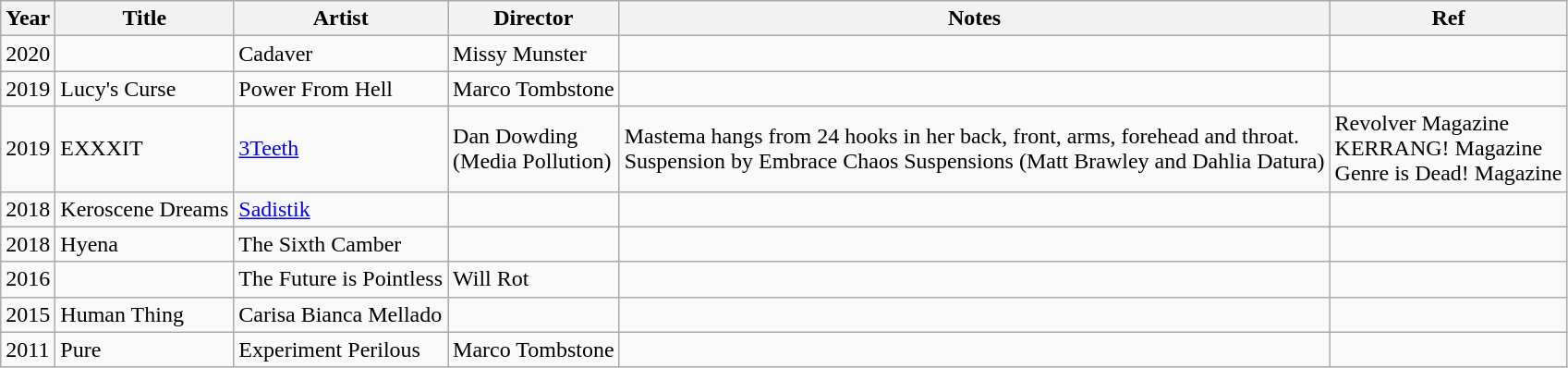<table class="wikitable">
<tr>
<th>Year</th>
<th>Title</th>
<th>Artist</th>
<th>Director</th>
<th>Notes</th>
<th>Ref</th>
</tr>
<tr>
<td>2020</td>
<td></td>
<td>Cadaver</td>
<td>Missy Munster</td>
<td></td>
<td></td>
</tr>
<tr>
<td>2019</td>
<td>Lucy's Curse</td>
<td>Power From Hell</td>
<td>Marco Tombstone</td>
<td></td>
<td></td>
</tr>
<tr>
<td>2019</td>
<td>EXXXIT</td>
<td><a href='#'>3Teeth</a></td>
<td>Dan Dowding<br>(Media Pollution)</td>
<td>Mastema hangs from 24 hooks in her back, front, arms, forehead and throat.<br>Suspension by Embrace Chaos Suspensions (Matt Brawley and Dahlia Datura)</td>
<td>Revolver Magazine<br>KERRANG! Magazine<br>Genre is Dead! Magazine</td>
</tr>
<tr>
<td>2018</td>
<td>Keroscene Dreams</td>
<td><a href='#'>Sadistik</a></td>
<td></td>
<td></td>
<td></td>
</tr>
<tr>
<td>2018</td>
<td>Hyena</td>
<td>The Sixth Camber</td>
<td></td>
<td></td>
<td></td>
</tr>
<tr>
<td>2016</td>
<td></td>
<td>The Future is Pointless</td>
<td>Will Rot</td>
<td></td>
<td></td>
</tr>
<tr>
<td>2015</td>
<td>Human Thing</td>
<td>Carisa Bianca Mellado</td>
<td></td>
<td></td>
<td></td>
</tr>
<tr>
<td>2011</td>
<td>Pure</td>
<td>Experiment Perilous</td>
<td>Marco Tombstone</td>
<td></td>
<td></td>
</tr>
</table>
